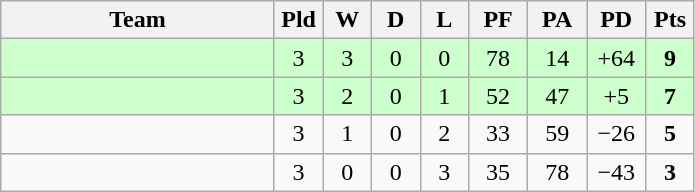<table class="wikitable" style="text-align:center;">
<tr>
<th width=175>Team</th>
<th width=25 abbr="Played">Pld</th>
<th width=25 abbr="Won">W</th>
<th width=25 abbr="Drawn">D</th>
<th width=25 abbr="Lost">L</th>
<th width=32 abbr="Points for">PF</th>
<th width=32 abbr="Points against">PA</th>
<th width=32 abbr="Points difference">PD</th>
<th width=25 abbr="Points">Pts</th>
</tr>
<tr bgcolor=ccffcc>
<td align=left></td>
<td>3</td>
<td>3</td>
<td>0</td>
<td>0</td>
<td>78</td>
<td>14</td>
<td>+64</td>
<td><strong>9</strong></td>
</tr>
<tr bgcolor=ccffcc>
<td align=left></td>
<td>3</td>
<td>2</td>
<td>0</td>
<td>1</td>
<td>52</td>
<td>47</td>
<td>+5</td>
<td><strong>7</strong></td>
</tr>
<tr>
<td align=left></td>
<td>3</td>
<td>1</td>
<td>0</td>
<td>2</td>
<td>33</td>
<td>59</td>
<td>−26</td>
<td><strong>5</strong></td>
</tr>
<tr>
<td align=left></td>
<td>3</td>
<td>0</td>
<td>0</td>
<td>3</td>
<td>35</td>
<td>78</td>
<td>−43</td>
<td><strong>3</strong></td>
</tr>
</table>
